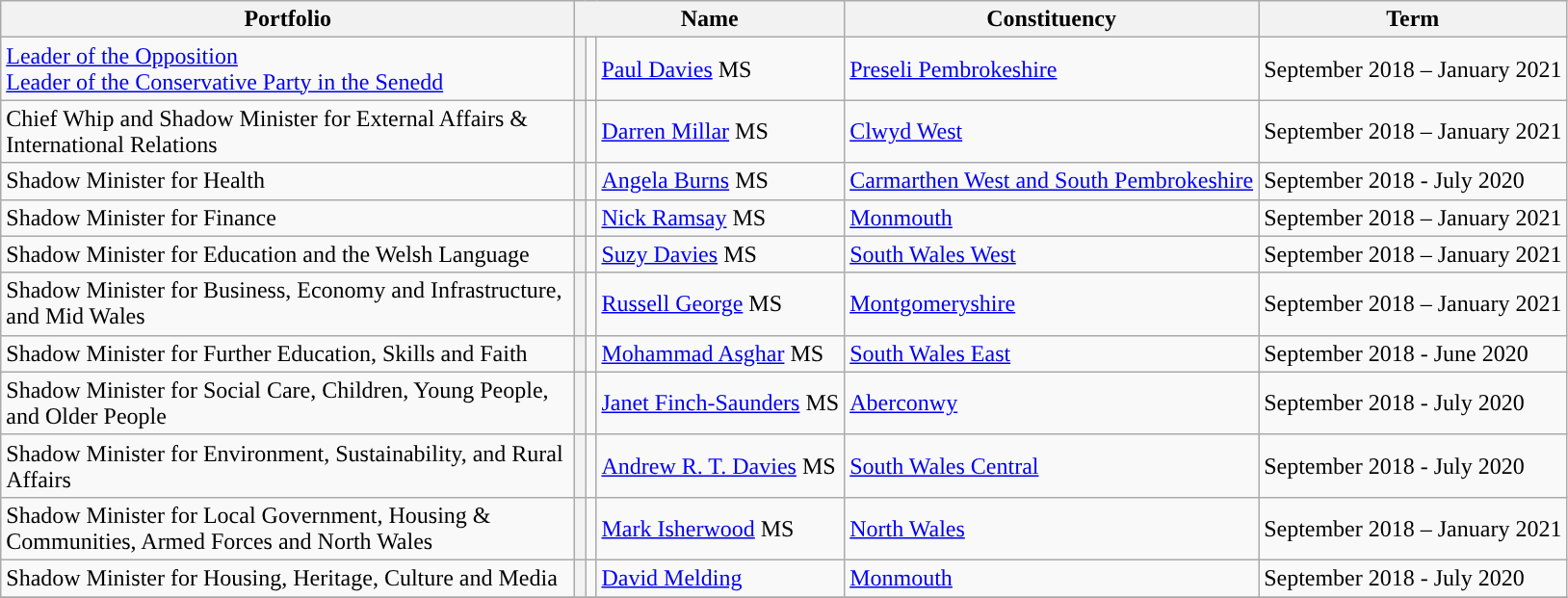<table class="wikitable">
<tr>
<th style="width: 390px">Portfolio</th>
<th colspan="3">Name</th>
<th>Constituency</th>
<th>Term</th>
</tr>
<tr>
<td><a href='#'>Leader of the Opposition</a><br><a href='#'>Leader of the Conservative Party in the Senedd</a></td>
<th style="background-color: "></th>
<td></td>
<td><a href='#'>Paul Davies</a> MS</td>
<td><a href='#'>Preseli Pembrokeshire</a></td>
<td>September 2018 – January 2021</td>
</tr>
<tr>
<td>Chief Whip and Shadow Minister for External Affairs & International Relations</td>
<th style="background-color: "></th>
<td></td>
<td><a href='#'>Darren Millar</a> MS</td>
<td><a href='#'>Clwyd West</a></td>
<td>September 2018 – January 2021</td>
</tr>
<tr>
<td>Shadow Minister for Health</td>
<th style="background-color: "></th>
<td></td>
<td><a href='#'>Angela Burns</a> MS</td>
<td><a href='#'>Carmarthen West and South Pembrokeshire</a></td>
<td>September 2018 - July 2020</td>
</tr>
<tr>
<td>Shadow Minister for Finance</td>
<th style="background-color: "></th>
<td></td>
<td><a href='#'>Nick Ramsay</a> MS</td>
<td><a href='#'>Monmouth</a></td>
<td>September 2018 – January 2021</td>
</tr>
<tr>
<td>Shadow Minister for Education and the Welsh Language</td>
<th style="background-color: "></th>
<td></td>
<td><a href='#'>Suzy Davies</a> MS</td>
<td><a href='#'>South Wales West</a></td>
<td>September 2018 – January 2021</td>
</tr>
<tr>
<td>Shadow Minister for Business, Economy and Infrastructure, and Mid Wales</td>
<th style="background-color: "></th>
<td></td>
<td><a href='#'>Russell George</a> MS</td>
<td><a href='#'>Montgomeryshire</a></td>
<td>September 2018 – January 2021</td>
</tr>
<tr>
<td>Shadow Minister for Further Education, Skills and Faith</td>
<th style="background-color: "></th>
<td></td>
<td><a href='#'>Mohammad Asghar</a> MS</td>
<td><a href='#'>South Wales East</a></td>
<td>September 2018 - June 2020</td>
</tr>
<tr>
<td>Shadow Minister for Social Care, Children, Young People, and Older People</td>
<th style="background-color: "></th>
<td></td>
<td><a href='#'>Janet Finch-Saunders</a> MS</td>
<td><a href='#'>Aberconwy</a></td>
<td>September 2018 - July 2020</td>
</tr>
<tr>
<td>Shadow Minister for Environment, Sustainability, and Rural Affairs</td>
<th style="background-color: "></th>
<td></td>
<td><a href='#'>Andrew R. T. Davies</a> MS</td>
<td><a href='#'>South Wales Central</a></td>
<td>September 2018 - July 2020</td>
</tr>
<tr>
<td>Shadow Minister for Local Government, Housing & Communities, Armed Forces and North Wales</td>
<th style="background-color: "></th>
<td></td>
<td><a href='#'>Mark Isherwood</a> MS</td>
<td><a href='#'>North Wales</a></td>
<td>September 2018 – January 2021</td>
</tr>
<tr>
<td>Shadow Minister for Housing, Heritage, Culture and Media</td>
<th style="background-color: "></th>
<td></td>
<td><a href='#'>David Melding</a></td>
<td><a href='#'>Monmouth</a></td>
<td>September 2018 - July 2020</td>
</tr>
<tr>
</tr>
</table>
